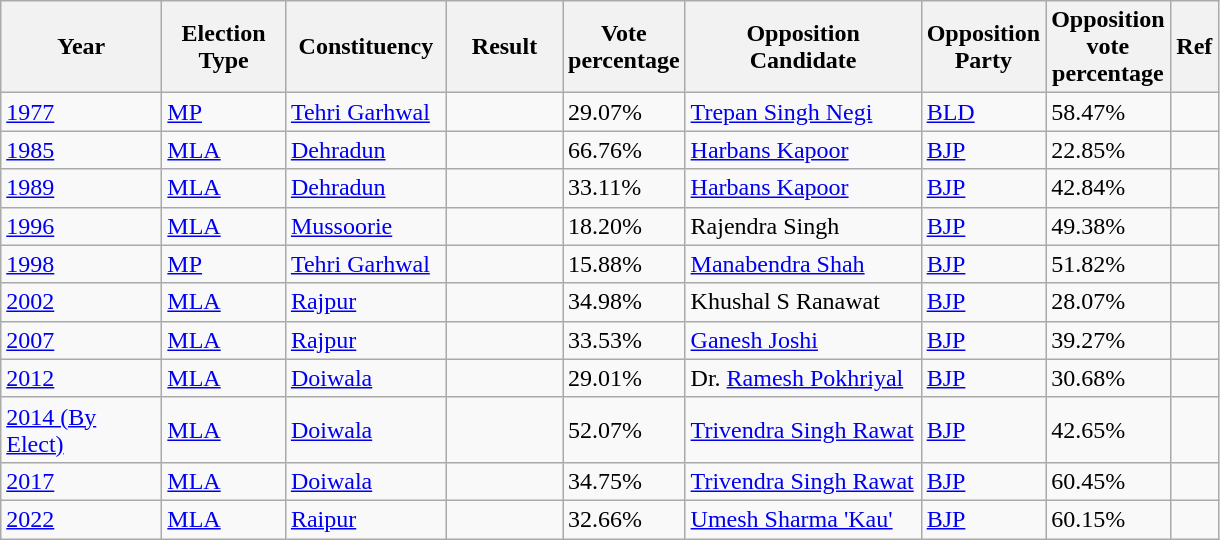<table class="sortable wikitable">
<tr>
<th width=100>Year</th>
<th width=75>Election Type</th>
<th width=100>Constituency</th>
<th width=70>Result</th>
<th width=70>Vote percentage</th>
<th width=150>Opposition Candidate</th>
<th width=70>Opposition Party</th>
<th width=70>Opposition vote percentage</th>
<th width=25>Ref</th>
</tr>
<tr>
<td><a href='#'>1977</a></td>
<td><a href='#'>MP</a></td>
<td><a href='#'>Tehri Garhwal</a></td>
<td></td>
<td>29.07%</td>
<td><a href='#'>Trepan Singh Negi</a></td>
<td><a href='#'>BLD</a></td>
<td>58.47%</td>
<td></td>
</tr>
<tr>
<td><a href='#'>1985</a></td>
<td><a href='#'>MLA</a></td>
<td><a href='#'>Dehradun</a></td>
<td></td>
<td>66.76%</td>
<td><a href='#'>Harbans Kapoor</a></td>
<td><a href='#'>BJP</a></td>
<td>22.85%</td>
<td></td>
</tr>
<tr>
<td><a href='#'>1989</a></td>
<td><a href='#'>MLA</a></td>
<td><a href='#'>Dehradun</a></td>
<td></td>
<td>33.11%</td>
<td><a href='#'>Harbans Kapoor</a></td>
<td><a href='#'>BJP</a></td>
<td>42.84%</td>
<td></td>
</tr>
<tr>
<td><a href='#'>1996</a></td>
<td><a href='#'>MLA</a></td>
<td><a href='#'>Mussoorie</a></td>
<td></td>
<td>18.20%</td>
<td>Rajendra Singh</td>
<td><a href='#'>BJP</a></td>
<td>49.38%</td>
<td></td>
</tr>
<tr>
<td><a href='#'>1998</a></td>
<td><a href='#'>MP</a></td>
<td><a href='#'>Tehri Garhwal</a></td>
<td></td>
<td>15.88%</td>
<td><a href='#'>Manabendra Shah</a></td>
<td><a href='#'>BJP</a></td>
<td>51.82%</td>
<td></td>
</tr>
<tr>
<td><a href='#'>2002</a></td>
<td><a href='#'>MLA</a></td>
<td><a href='#'>Rajpur</a></td>
<td></td>
<td>34.98%</td>
<td>Khushal S Ranawat</td>
<td><a href='#'>BJP</a></td>
<td>28.07%</td>
<td></td>
</tr>
<tr>
<td><a href='#'>2007</a></td>
<td><a href='#'>MLA</a></td>
<td><a href='#'>Rajpur</a></td>
<td></td>
<td>33.53%</td>
<td><a href='#'>Ganesh Joshi</a></td>
<td><a href='#'>BJP</a></td>
<td>39.27%</td>
<td></td>
</tr>
<tr>
<td><a href='#'>2012</a></td>
<td><a href='#'>MLA</a></td>
<td><a href='#'>Doiwala</a></td>
<td></td>
<td>29.01%</td>
<td>Dr. <a href='#'>Ramesh Pokhriyal</a></td>
<td><a href='#'>BJP</a></td>
<td>30.68%</td>
<td></td>
</tr>
<tr>
<td><a href='#'>2014 (By Elect)</a></td>
<td><a href='#'>MLA</a></td>
<td><a href='#'>Doiwala</a></td>
<td></td>
<td>52.07%</td>
<td><a href='#'>Trivendra Singh Rawat</a></td>
<td><a href='#'>BJP</a></td>
<td>42.65%</td>
<td></td>
</tr>
<tr>
<td><a href='#'>2017</a></td>
<td><a href='#'>MLA</a></td>
<td><a href='#'>Doiwala</a></td>
<td></td>
<td>34.75%</td>
<td><a href='#'>Trivendra Singh Rawat</a></td>
<td><a href='#'>BJP</a></td>
<td>60.45%</td>
<td></td>
</tr>
<tr>
<td><a href='#'>2022</a></td>
<td><a href='#'>MLA</a></td>
<td><a href='#'>Raipur</a></td>
<td></td>
<td>32.66%</td>
<td><a href='#'>Umesh Sharma 'Kau'</a></td>
<td><a href='#'>BJP</a></td>
<td>60.15%</td>
<td></td>
</tr>
</table>
